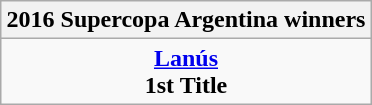<table class="wikitable" style="text-align: center; margin: 0 auto;">
<tr>
<th>2016 Supercopa Argentina winners</th>
</tr>
<tr>
<td><strong><a href='#'>Lanús</a></strong><br><strong>1st Title</strong></td>
</tr>
</table>
